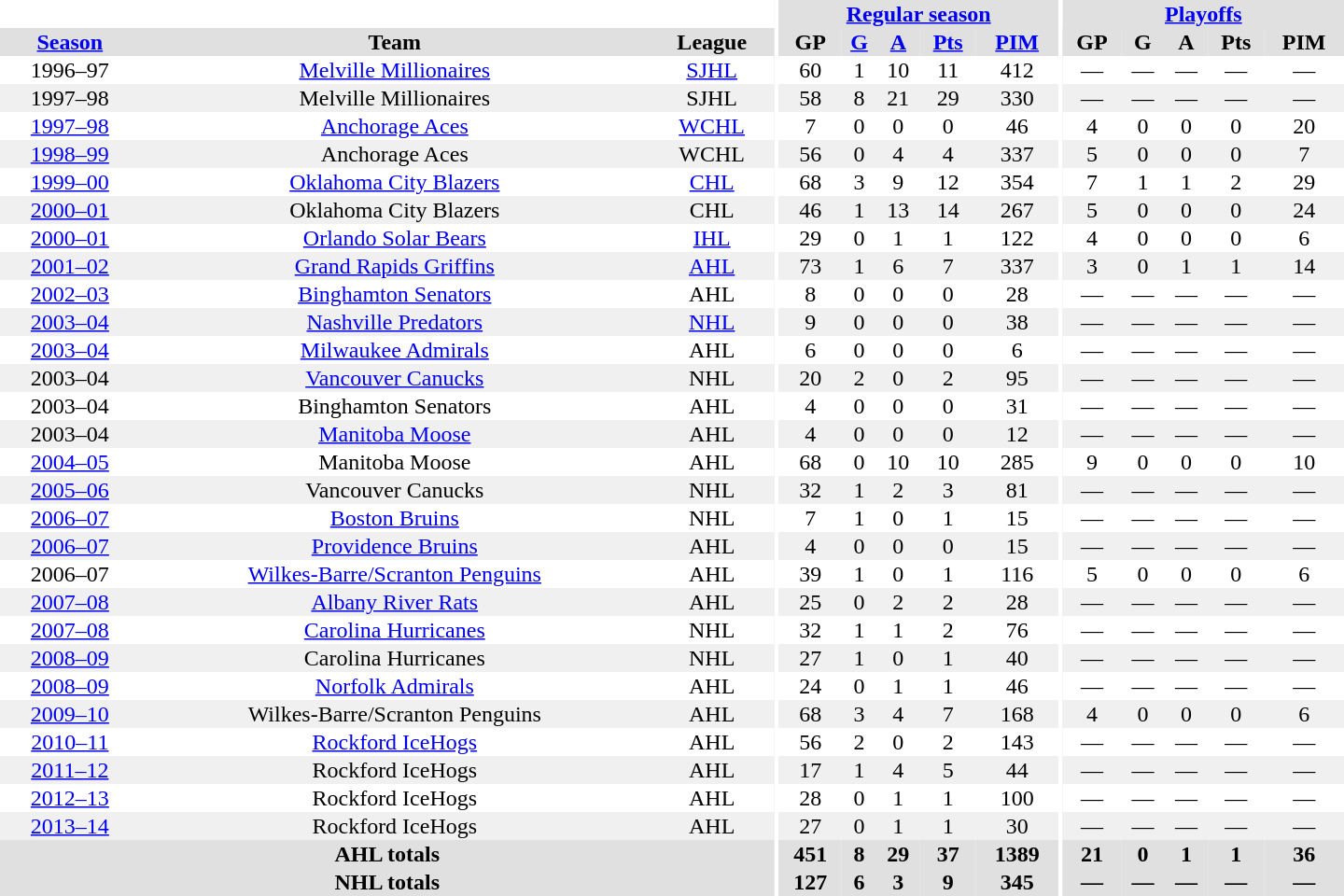<table border="0" cellpadding="1" cellspacing="0" style="text-align:center; width:60em">
<tr bgcolor="#e0e0e0">
<th colspan="3" bgcolor="#ffffff"></th>
<th rowspan="100" bgcolor="#ffffff"></th>
<th colspan="5"><a href='#'>Regular season</a></th>
<th rowspan="100" bgcolor="#ffffff"></th>
<th colspan="5"><a href='#'>Playoffs</a></th>
</tr>
<tr bgcolor="#e0e0e0">
<th><a href='#'>Season</a></th>
<th>Team</th>
<th>League</th>
<th>GP</th>
<th><a href='#'>G</a></th>
<th><a href='#'>A</a></th>
<th><a href='#'>Pts</a></th>
<th><a href='#'>PIM</a></th>
<th>GP</th>
<th>G</th>
<th>A</th>
<th>Pts</th>
<th>PIM</th>
</tr>
<tr>
<td>1996–97</td>
<td><a href='#'>Melville Millionaires</a></td>
<td><a href='#'>SJHL</a></td>
<td>60</td>
<td>1</td>
<td>10</td>
<td>11</td>
<td>412</td>
<td>—</td>
<td>—</td>
<td>—</td>
<td>—</td>
<td>—</td>
</tr>
<tr bgcolor="#f0f0f0">
<td>1997–98</td>
<td>Melville Millionaires</td>
<td>SJHL</td>
<td>58</td>
<td>8</td>
<td>21</td>
<td>29</td>
<td>330</td>
<td>—</td>
<td>—</td>
<td>—</td>
<td>—</td>
<td>—</td>
</tr>
<tr>
<td><a href='#'>1997–98</a></td>
<td><a href='#'>Anchorage Aces</a></td>
<td><a href='#'>WCHL</a></td>
<td>7</td>
<td>0</td>
<td>0</td>
<td>0</td>
<td>46</td>
<td>4</td>
<td>0</td>
<td>0</td>
<td>0</td>
<td>20</td>
</tr>
<tr bgcolor="#f0f0f0">
<td><a href='#'>1998–99</a></td>
<td>Anchorage Aces</td>
<td>WCHL</td>
<td>56</td>
<td>0</td>
<td>4</td>
<td>4</td>
<td>337</td>
<td>5</td>
<td>0</td>
<td>0</td>
<td>0</td>
<td>7</td>
</tr>
<tr>
<td><a href='#'>1999–00</a></td>
<td><a href='#'>Oklahoma City Blazers</a></td>
<td><a href='#'>CHL</a></td>
<td>68</td>
<td>3</td>
<td>9</td>
<td>12</td>
<td>354</td>
<td>7</td>
<td>1</td>
<td>1</td>
<td>2</td>
<td>29</td>
</tr>
<tr bgcolor="#f0f0f0">
<td><a href='#'>2000–01</a></td>
<td>Oklahoma City Blazers</td>
<td>CHL</td>
<td>46</td>
<td>1</td>
<td>13</td>
<td>14</td>
<td>267</td>
<td>5</td>
<td>0</td>
<td>0</td>
<td>0</td>
<td>24</td>
</tr>
<tr>
<td><a href='#'>2000–01</a></td>
<td><a href='#'>Orlando Solar Bears</a></td>
<td><a href='#'>IHL</a></td>
<td>29</td>
<td>0</td>
<td>1</td>
<td>1</td>
<td>122</td>
<td>4</td>
<td>0</td>
<td>0</td>
<td>0</td>
<td>6</td>
</tr>
<tr bgcolor="#f0f0f0">
<td><a href='#'>2001–02</a></td>
<td><a href='#'>Grand Rapids Griffins</a></td>
<td><a href='#'>AHL</a></td>
<td>73</td>
<td>1</td>
<td>6</td>
<td>7</td>
<td>337</td>
<td>3</td>
<td>0</td>
<td>1</td>
<td>1</td>
<td>14</td>
</tr>
<tr>
<td><a href='#'>2002–03</a></td>
<td><a href='#'>Binghamton Senators</a></td>
<td>AHL</td>
<td>8</td>
<td>0</td>
<td>0</td>
<td>0</td>
<td>28</td>
<td>—</td>
<td>—</td>
<td>—</td>
<td>—</td>
<td>—</td>
</tr>
<tr bgcolor="#f0f0f0">
<td><a href='#'>2003–04</a></td>
<td><a href='#'>Nashville Predators</a></td>
<td><a href='#'>NHL</a></td>
<td>9</td>
<td>0</td>
<td>0</td>
<td>0</td>
<td>38</td>
<td>—</td>
<td>—</td>
<td>—</td>
<td>—</td>
<td>—</td>
</tr>
<tr>
<td><a href='#'>2003–04</a></td>
<td><a href='#'>Milwaukee Admirals</a></td>
<td>AHL</td>
<td>6</td>
<td>0</td>
<td>0</td>
<td>0</td>
<td>6</td>
<td>—</td>
<td>—</td>
<td>—</td>
<td>—</td>
<td>—</td>
</tr>
<tr bgcolor="#f0f0f0">
<td>2003–04</td>
<td><a href='#'>Vancouver Canucks</a></td>
<td>NHL</td>
<td>20</td>
<td>2</td>
<td>0</td>
<td>2</td>
<td>95</td>
<td>—</td>
<td>—</td>
<td>—</td>
<td>—</td>
<td>—</td>
</tr>
<tr>
<td>2003–04</td>
<td>Binghamton Senators</td>
<td>AHL</td>
<td>4</td>
<td>0</td>
<td>0</td>
<td>0</td>
<td>31</td>
<td>—</td>
<td>—</td>
<td>—</td>
<td>—</td>
<td>—</td>
</tr>
<tr bgcolor="#f0f0f0">
<td>2003–04</td>
<td><a href='#'>Manitoba Moose</a></td>
<td>AHL</td>
<td>4</td>
<td>0</td>
<td>0</td>
<td>0</td>
<td>12</td>
<td>—</td>
<td>—</td>
<td>—</td>
<td>—</td>
<td>—</td>
</tr>
<tr>
<td><a href='#'>2004–05</a></td>
<td>Manitoba Moose</td>
<td>AHL</td>
<td>68</td>
<td>0</td>
<td>10</td>
<td>10</td>
<td>285</td>
<td>9</td>
<td>0</td>
<td>0</td>
<td>0</td>
<td>10</td>
</tr>
<tr bgcolor="#f0f0f0">
<td><a href='#'>2005–06</a></td>
<td>Vancouver Canucks</td>
<td>NHL</td>
<td>32</td>
<td>1</td>
<td>2</td>
<td>3</td>
<td>81</td>
<td>—</td>
<td>—</td>
<td>—</td>
<td>—</td>
<td>—</td>
</tr>
<tr>
<td><a href='#'>2006–07</a></td>
<td><a href='#'>Boston Bruins</a></td>
<td>NHL</td>
<td>7</td>
<td>1</td>
<td>0</td>
<td>1</td>
<td>15</td>
<td>—</td>
<td>—</td>
<td>—</td>
<td>—</td>
<td>—</td>
</tr>
<tr bgcolor="#f0f0f0">
<td><a href='#'>2006–07</a></td>
<td><a href='#'>Providence Bruins</a></td>
<td>AHL</td>
<td>4</td>
<td>0</td>
<td>0</td>
<td>0</td>
<td>15</td>
<td>—</td>
<td>—</td>
<td>—</td>
<td>—</td>
<td>—</td>
</tr>
<tr>
<td>2006–07</td>
<td><a href='#'>Wilkes-Barre/Scranton Penguins</a></td>
<td>AHL</td>
<td>39</td>
<td>1</td>
<td>0</td>
<td>1</td>
<td>116</td>
<td>5</td>
<td>0</td>
<td>0</td>
<td>0</td>
<td>6</td>
</tr>
<tr bgcolor="#f0f0f0">
<td><a href='#'>2007–08</a></td>
<td><a href='#'>Albany River Rats</a></td>
<td>AHL</td>
<td>25</td>
<td>0</td>
<td>2</td>
<td>2</td>
<td>28</td>
<td>—</td>
<td>—</td>
<td>—</td>
<td>—</td>
<td>—</td>
</tr>
<tr>
<td><a href='#'>2007–08</a></td>
<td><a href='#'>Carolina Hurricanes</a></td>
<td>NHL</td>
<td>32</td>
<td>1</td>
<td>1</td>
<td>2</td>
<td>76</td>
<td>—</td>
<td>—</td>
<td>—</td>
<td>—</td>
<td>—</td>
</tr>
<tr bgcolor="#f0f0f0">
<td><a href='#'>2008–09</a></td>
<td>Carolina Hurricanes</td>
<td>NHL</td>
<td>27</td>
<td>1</td>
<td>0</td>
<td>1</td>
<td>40</td>
<td>—</td>
<td>—</td>
<td>—</td>
<td>—</td>
<td>—</td>
</tr>
<tr>
<td><a href='#'>2008–09</a></td>
<td><a href='#'>Norfolk Admirals</a></td>
<td>AHL</td>
<td>24</td>
<td>0</td>
<td>1</td>
<td>1</td>
<td>46</td>
<td>—</td>
<td>—</td>
<td>—</td>
<td>—</td>
<td>—</td>
</tr>
<tr bgcolor="#f0f0f0">
<td><a href='#'>2009–10</a></td>
<td>Wilkes-Barre/Scranton Penguins</td>
<td>AHL</td>
<td>68</td>
<td>3</td>
<td>4</td>
<td>7</td>
<td>168</td>
<td>4</td>
<td>0</td>
<td>0</td>
<td>0</td>
<td>6</td>
</tr>
<tr>
<td><a href='#'>2010–11</a></td>
<td><a href='#'>Rockford IceHogs</a></td>
<td>AHL</td>
<td>56</td>
<td>2</td>
<td>0</td>
<td>2</td>
<td>143</td>
<td>—</td>
<td>—</td>
<td>—</td>
<td>—</td>
<td>—</td>
</tr>
<tr bgcolor="#f0f0f0">
<td><a href='#'>2011–12</a></td>
<td>Rockford IceHogs</td>
<td>AHL</td>
<td>17</td>
<td>1</td>
<td>4</td>
<td>5</td>
<td>44</td>
<td>—</td>
<td>—</td>
<td>—</td>
<td>—</td>
<td>—</td>
</tr>
<tr>
<td><a href='#'>2012–13</a></td>
<td>Rockford IceHogs</td>
<td>AHL</td>
<td>28</td>
<td>0</td>
<td>1</td>
<td>1</td>
<td>100</td>
<td>—</td>
<td>—</td>
<td>—</td>
<td>—</td>
<td>—</td>
</tr>
<tr bgcolor="#f0f0f0">
<td><a href='#'>2013–14</a></td>
<td>Rockford IceHogs</td>
<td>AHL</td>
<td>27</td>
<td>0</td>
<td>1</td>
<td>1</td>
<td>30</td>
<td>—</td>
<td>—</td>
<td>—</td>
<td>—</td>
<td>—</td>
</tr>
<tr bgcolor="#e0e0e0">
<th colspan="3">AHL totals</th>
<th>451</th>
<th>8</th>
<th>29</th>
<th>37</th>
<th>1389</th>
<th>21</th>
<th>0</th>
<th>1</th>
<th>1</th>
<th>36</th>
</tr>
<tr bgcolor="#e0e0e0">
<th colspan="3">NHL totals</th>
<th>127</th>
<th>6</th>
<th>3</th>
<th>9</th>
<th>345</th>
<th>—</th>
<th>—</th>
<th>—</th>
<th>—</th>
<th>—</th>
</tr>
</table>
